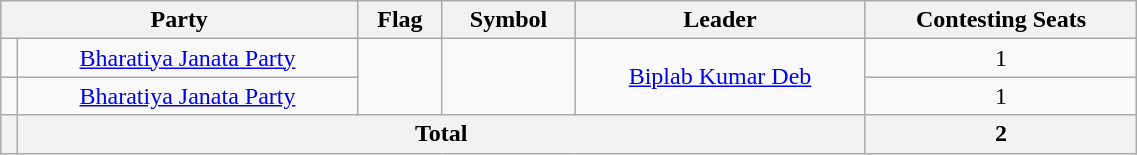<table class="wikitable" width="60%" style="text-align:center">
<tr>
<th colspan="2">Party</th>
<th>Flag</th>
<th>Symbol</th>
<th>Leader</th>
<th>Contesting Seats</th>
</tr>
<tr>
<td></td>
<td><a href='#'>Bharatiya Janata Party</a></td>
<td rowspan="2"></td>
<td rowspan="2"></td>
<td rowspan="2"><a href='#'>Biplab Kumar Deb</a></td>
<td>1</td>
</tr>
<tr>
<td></td>
<td><a href='#'>Bharatiya Janata Party</a></td>
<td>1</td>
</tr>
<tr>
<th></th>
<th colspan="4">Total</th>
<th>2</th>
</tr>
</table>
